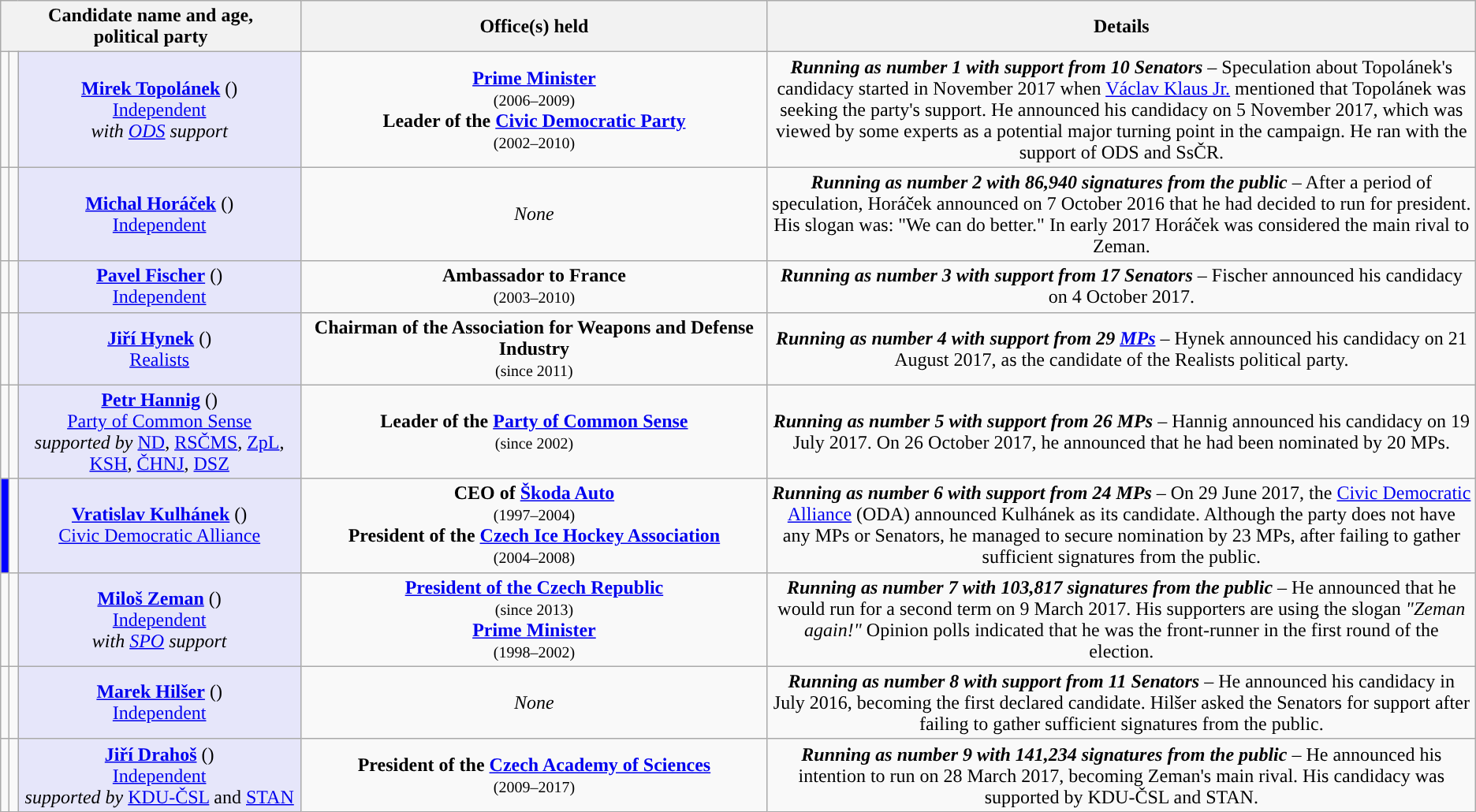<table class="wikitable" style="text-align:center;">
<tr>
<th colspan="3" style="width:20%;">Candidate name and age,<br>political party</th>
<th>Office(s) held</th>
<th style="width:48%;">Details</th>
</tr>
<tr>
<td style="background-color:"></td>
<td></td>
<td style="background:lavender;"><strong><a href='#'>Mirek Topolánek</a></strong> ()<br><a href='#'>Independent</a><br><em>with <a href='#'>ODS</a> support</em></td>
<td><strong><a href='#'>Prime Minister</a></strong><br><small>(2006–2009)</small><br><strong>Leader of the <a href='#'>Civic Democratic Party</a></strong><br><small>(2002–2010)</small><br></td>
<td><strong><em>Running as number 1 with support from 10 Senators</em></strong> – Speculation about Topolánek's candidacy started in November 2017 when <a href='#'>Václav Klaus Jr.</a> mentioned that Topolánek was seeking the party's support. He announced his candidacy on 5 November 2017, which was viewed by some experts as a potential major turning point in the campaign. He ran with the support of ODS and SsČR.</td>
</tr>
<tr>
<td style="background-color:"></td>
<td></td>
<td style="background:lavender;"><strong><a href='#'>Michal Horáček</a></strong> ()<br><a href='#'>Independent</a></td>
<td><em>None</em></td>
<td><strong><em>Running as number 2 with 86,940 signatures from the public</em></strong> – After a period of speculation, Horáček announced on 7 October 2016 that he had decided to run for president. His slogan was: "We can do better." In early 2017 Horáček was considered the main rival to Zeman.</td>
</tr>
<tr>
<td style="background-color:"></td>
<td></td>
<td style="background:lavender;"><strong><a href='#'>Pavel Fischer</a></strong> ()<br><a href='#'>Independent</a></td>
<td><strong>Ambassador to France</strong><br><small>(2003–2010)</small></td>
<td><strong><em>Running as number 3 with support from 17 Senators</em></strong> – Fischer announced his candidacy on 4 October 2017.</td>
</tr>
<tr>
<td style="background-color:"></td>
<td></td>
<td style="background:lavender;"><strong><a href='#'>Jiří Hynek</a></strong> ()<br><a href='#'>Realists</a></td>
<td><strong>Chairman of the Association for Weapons and Defense Industry</strong><br><small>(since 2011)</small></td>
<td><strong><em>Running as number 4 with support from 29 <a href='#'>MPs</a></em></strong> – Hynek announced his candidacy on 21 August 2017, as the candidate of the Realists political party.</td>
</tr>
<tr>
<td style="background-color:"></td>
<td></td>
<td style="background:lavender;"><strong><a href='#'>Petr Hannig</a></strong> ()<br><a href='#'>Party of Common Sense</a><br><em>supported by</em> <a href='#'>ND</a>, <a href='#'>RSČMS</a>, <a href='#'>ZpL</a>, <a href='#'>KSH</a>, <a href='#'>ČHNJ</a>, <a href='#'>DSZ</a></td>
<td><strong>Leader of the <a href='#'>Party of Common Sense</a></strong><br><small>(since 2002)</small></td>
<td><strong><em>Running as number 5 with support from 26 MPs</em></strong> – Hannig announced his candidacy on 19 July 2017. On 26 October 2017, he announced that he had been nominated by 20 MPs.</td>
</tr>
<tr>
<td style="background:#0000FF;"></td>
<td></td>
<td style="background:lavender;"><strong><a href='#'>Vratislav Kulhánek</a></strong> ()<br><a href='#'>Civic Democratic Alliance</a></td>
<td><strong>CEO of <a href='#'>Škoda Auto</a></strong><br><small>(1997–2004)</small><br><strong>President of the <a href='#'>Czech Ice Hockey Association</a></strong><br><small>(2004–2008)</small></td>
<td><strong><em>Running as number 6 with support from 24 MPs</em></strong> – On 29 June 2017, the <a href='#'>Civic Democratic Alliance</a> (ODA) announced Kulhánek as its candidate. Although the party does not have any MPs or Senators, he managed to secure nomination by 23 MPs, after failing to gather sufficient signatures from the public.</td>
</tr>
<tr>
<td style="background-color:"></td>
<td></td>
<td style="background:lavender;"><strong><a href='#'>Miloš Zeman</a></strong> ()<br><a href='#'>Independent</a><br><em>with <a href='#'>SPO</a> support</em></td>
<td><strong><a href='#'>President of the Czech Republic</a></strong><br><small>(since 2013)</small><br><strong><a href='#'>Prime Minister</a></strong><br><small>(1998–2002)</small><br></td>
<td><strong><em>Running as number 7 with 103,817 signatures from the public</em></strong> – He announced that he would run for a second term on 9 March 2017. His supporters are using the slogan <em>"Zeman again!"</em> Opinion polls indicated that he was the front-runner in the first round of the election.</td>
</tr>
<tr>
<td style="background:"></td>
<td></td>
<td style="background:lavender;"><strong><a href='#'>Marek Hilšer</a></strong> ()<br><a href='#'>Independent</a></td>
<td><em>None</em></td>
<td><strong><em>Running as number 8 with support from 11 Senators</em></strong> – He announced his candidacy in July 2016, becoming the first declared candidate. Hilšer asked the Senators for support after failing to gather sufficient signatures from the public.</td>
</tr>
<tr>
<td style="background-color:"></td>
<td></td>
<td style="background:lavender;"><strong><a href='#'>Jiří Drahoš</a></strong> ()<br><a href='#'>Independent</a><br><em>supported by</em> <a href='#'>KDU-ČSL</a> and <a href='#'>STAN</a></td>
<td><strong>President of the <a href='#'>Czech Academy of Sciences</a></strong><br><small>(2009–2017)</small></td>
<td><strong><em>Running as number 9 with 141,234 signatures from the public</em></strong> – He announced his intention to run on 28 March 2017, becoming Zeman's main rival. His candidacy was supported by KDU-ČSL and STAN.</td>
</tr>
</table>
